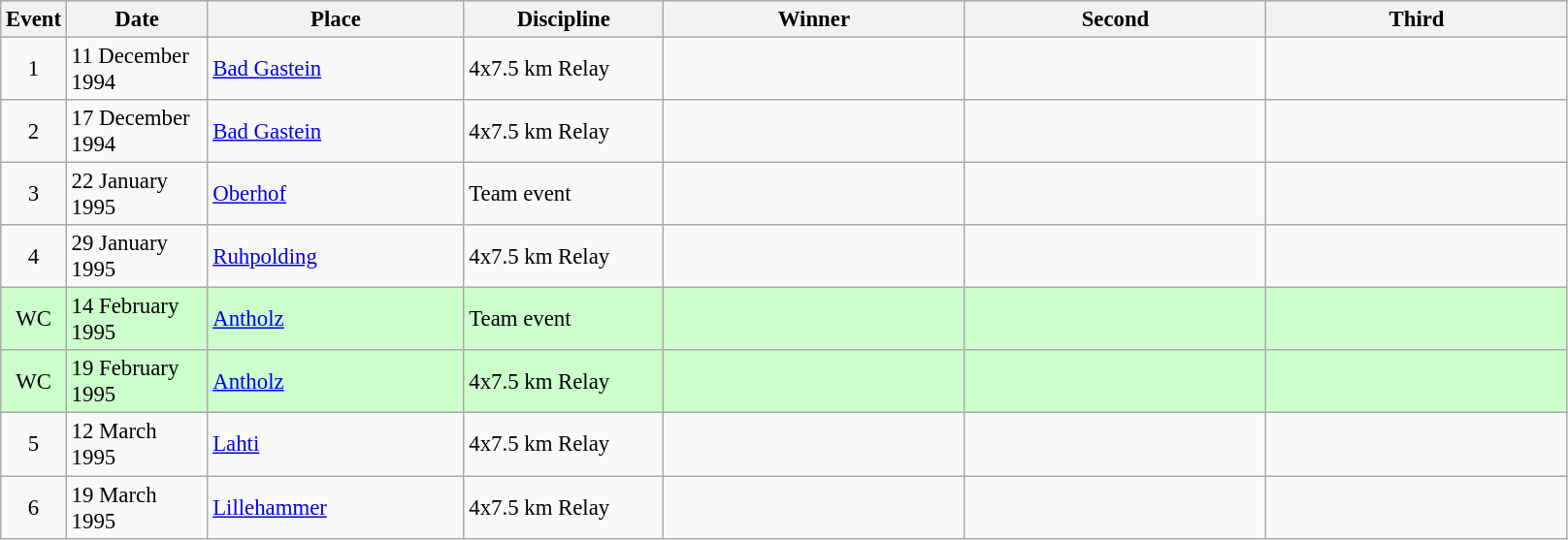<table class="wikitable" style="font-size:95%;">
<tr>
<th width="30">Event</th>
<th width="90">Date</th>
<th width="169">Place</th>
<th width="130">Discipline</th>
<th width="200">Winner</th>
<th width="200">Second</th>
<th width="200">Third</th>
</tr>
<tr>
<td align=center>1</td>
<td>11 December 1994</td>
<td> <a href='#'>Bad Gastein</a></td>
<td>4x7.5 km Relay</td>
<td></td>
<td></td>
<td></td>
</tr>
<tr>
<td align=center>2</td>
<td>17 December 1994</td>
<td> <a href='#'>Bad Gastein</a></td>
<td>4x7.5 km Relay</td>
<td></td>
<td></td>
<td></td>
</tr>
<tr>
<td align=center>3</td>
<td>22 January 1995</td>
<td> <a href='#'>Oberhof</a></td>
<td>Team event</td>
<td></td>
<td></td>
<td></td>
</tr>
<tr>
<td align=center>4</td>
<td>29 January 1995</td>
<td> <a href='#'>Ruhpolding</a></td>
<td>4x7.5 km Relay</td>
<td></td>
<td></td>
<td></td>
</tr>
<tr style="background:#CCFFCC">
<td align=center>WC</td>
<td>14 February 1995</td>
<td> <a href='#'>Antholz</a></td>
<td>Team event</td>
<td></td>
<td></td>
<td></td>
</tr>
<tr style="background:#CCFFCC">
<td align=center>WC</td>
<td>19 February 1995</td>
<td> <a href='#'>Antholz</a></td>
<td>4x7.5 km Relay</td>
<td></td>
<td></td>
<td></td>
</tr>
<tr>
<td align=center>5</td>
<td>12 March 1995</td>
<td> <a href='#'>Lahti</a></td>
<td>4x7.5 km Relay</td>
<td></td>
<td></td>
<td></td>
</tr>
<tr>
<td align=center>6</td>
<td>19 March 1995</td>
<td> <a href='#'>Lillehammer</a></td>
<td>4x7.5 km Relay</td>
<td></td>
<td></td>
<td></td>
</tr>
</table>
